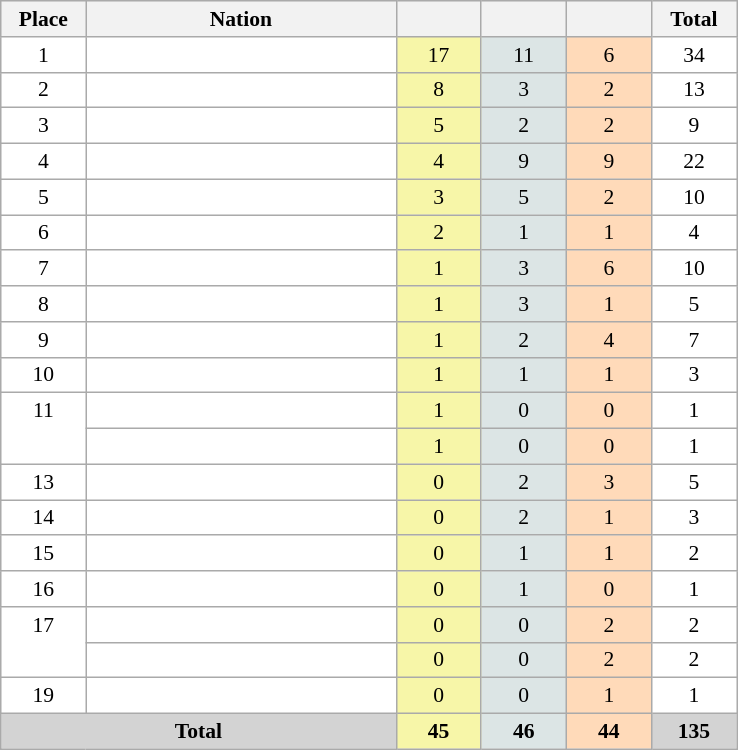<table class=wikitable style="border:1px solid #AAAAAA;font-size:90%">
<tr bgcolor="#EFEFEF">
<th width=50>Place</th>
<th width=200>Nation</th>
<th width=50></th>
<th width=50></th>
<th width=50></th>
<th width=50>Total</th>
</tr>
<tr align="center" valign="top" bgcolor="#FFFFFF">
<td>1</td>
<td align="left"></td>
<td style="background:#F7F6A8;">17</td>
<td style="background:#DCE5E5;">11</td>
<td style="background:#FFDAB9;">6</td>
<td>34</td>
</tr>
<tr align="center" valign="top" bgcolor="#FFFFFF">
<td>2</td>
<td align="left"></td>
<td style="background:#F7F6A8;">8</td>
<td style="background:#DCE5E5;">3</td>
<td style="background:#FFDAB9;">2</td>
<td>13</td>
</tr>
<tr align="center" valign="top" bgcolor="#FFFFFF">
<td>3</td>
<td align="left"></td>
<td style="background:#F7F6A8;">5</td>
<td style="background:#DCE5E5;">2</td>
<td style="background:#FFDAB9;">2</td>
<td>9</td>
</tr>
<tr align="center" valign="top" bgcolor="#FFFFFF">
<td>4</td>
<td align="left"></td>
<td style="background:#F7F6A8;">4</td>
<td style="background:#DCE5E5;">9</td>
<td style="background:#FFDAB9;">9</td>
<td>22</td>
</tr>
<tr align="center" valign="top" bgcolor="#FFFFFF">
<td>5</td>
<td align="left"></td>
<td style="background:#F7F6A8;">3</td>
<td style="background:#DCE5E5;">5</td>
<td style="background:#FFDAB9;">2</td>
<td>10</td>
</tr>
<tr align="center" valign="top" bgcolor="#FFFFFF">
<td>6</td>
<td align="left"></td>
<td style="background:#F7F6A8;">2</td>
<td style="background:#DCE5E5;">1</td>
<td style="background:#FFDAB9;">1</td>
<td>4</td>
</tr>
<tr align="center" valign="top" bgcolor="#FFFFFF">
<td>7</td>
<td align="left"></td>
<td style="background:#F7F6A8;">1</td>
<td style="background:#DCE5E5;">3</td>
<td style="background:#FFDAB9;">6</td>
<td>10</td>
</tr>
<tr align="center" valign="top" bgcolor="#FFFFFF">
<td>8</td>
<td align="left"></td>
<td style="background:#F7F6A8;">1</td>
<td style="background:#DCE5E5;">3</td>
<td style="background:#FFDAB9;">1</td>
<td>5</td>
</tr>
<tr align="center" valign="top" bgcolor="#FFFFFF">
<td>9</td>
<td align="left"></td>
<td style="background:#F7F6A8;">1</td>
<td style="background:#DCE5E5;">2</td>
<td style="background:#FFDAB9;">4</td>
<td>7</td>
</tr>
<tr align="center" valign="top" bgcolor="#FFFFFF">
<td>10</td>
<td align="left"></td>
<td style="background:#F7F6A8;">1</td>
<td style="background:#DCE5E5;">1</td>
<td style="background:#FFDAB9;">1</td>
<td>3</td>
</tr>
<tr align="center" valign="top" bgcolor="#FFFFFF">
<td rowspan="2" valign="center">11</td>
<td align="left"></td>
<td style="background:#F7F6A8;">1</td>
<td style="background:#DCE5E5;">0</td>
<td style="background:#FFDAB9;">0</td>
<td>1</td>
</tr>
<tr align="center" valign="top" bgcolor="#FFFFFF">
<td align="left"></td>
<td style="background:#F7F6A8;">1</td>
<td style="background:#DCE5E5;">0</td>
<td style="background:#FFDAB9;">0</td>
<td>1</td>
</tr>
<tr align="center" valign="top" bgcolor="#FFFFFF">
<td>13</td>
<td align="left"></td>
<td style="background:#F7F6A8;">0</td>
<td style="background:#DCE5E5;">2</td>
<td style="background:#FFDAB9;">3</td>
<td>5</td>
</tr>
<tr align="center" valign="top" bgcolor="#FFFFFF">
<td>14</td>
<td align="left"></td>
<td style="background:#F7F6A8;">0</td>
<td style="background:#DCE5E5;">2</td>
<td style="background:#FFDAB9;">1</td>
<td>3</td>
</tr>
<tr align="center" valign="top" bgcolor="#FFFFFF">
<td>15</td>
<td align="left"></td>
<td style="background:#F7F6A8;">0</td>
<td style="background:#DCE5E5;">1</td>
<td style="background:#FFDAB9;">1</td>
<td>2</td>
</tr>
<tr align="center" valign="top" bgcolor="#FFFFFF">
<td>16</td>
<td align="left"></td>
<td style="background:#F7F6A8;">0</td>
<td style="background:#DCE5E5;">1</td>
<td style="background:#FFDAB9;">0</td>
<td>1</td>
</tr>
<tr align="center" valign="top" bgcolor="#FFFFFF">
<td rowspan="2" valign="center">17</td>
<td align="left"></td>
<td style="background:#F7F6A8;">0</td>
<td style="background:#DCE5E5;">0</td>
<td style="background:#FFDAB9;">2</td>
<td>2</td>
</tr>
<tr align="center" valign="top" bgcolor="#FFFFFF">
<td align="left"></td>
<td style="background:#F7F6A8;">0</td>
<td style="background:#DCE5E5;">0</td>
<td style="background:#FFDAB9;">2</td>
<td>2</td>
</tr>
<tr align="center" valign="top" bgcolor="#FFFFFF">
<td>19</td>
<td align="left"></td>
<td style="background:#F7F6A8;">0</td>
<td style="background:#DCE5E5;">0</td>
<td style="background:#FFDAB9;">1</td>
<td>1</td>
</tr>
<tr align="center">
<td colspan="2" bgcolor=D3D3D3><strong>Total</strong></td>
<td style="background:#F7F6A8;"><strong>45</strong></td>
<td style="background:#DCE5E5;"><strong>46</strong></td>
<td style="background:#FFDAB9;"><strong>44</strong></td>
<td bgcolor=D3D3D3><strong>135</strong></td>
</tr>
</table>
